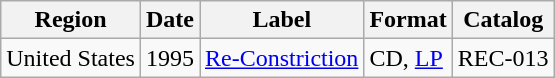<table class="wikitable">
<tr>
<th>Region</th>
<th>Date</th>
<th>Label</th>
<th>Format</th>
<th>Catalog</th>
</tr>
<tr>
<td>United States</td>
<td>1995</td>
<td><a href='#'>Re-Constriction</a></td>
<td>CD, <a href='#'>LP</a></td>
<td>REC-013</td>
</tr>
</table>
